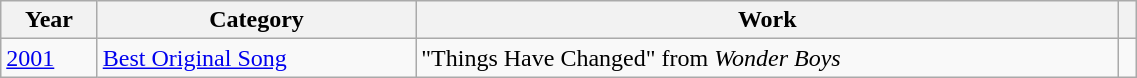<table class="wikitable" style="width:60%;">
<tr>
<th>Year</th>
<th>Category</th>
<th>Work</th>
<th></th>
</tr>
<tr>
<td><a href='#'>2001</a></td>
<td><a href='#'>Best Original Song</a></td>
<td>"Things Have Changed" from <em>Wonder Boys</em></td>
<td align="center"></td>
</tr>
</table>
